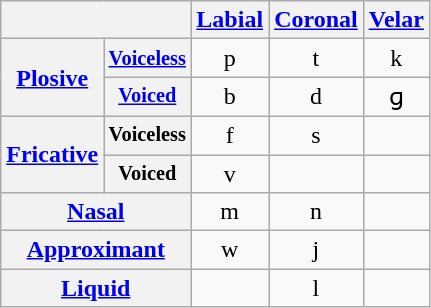<table class="wikitable" style="text-align: center;">
<tr>
<th colspan="2"></th>
<th><a href='#'>Labial</a></th>
<th><a href='#'>Coronal</a></th>
<th><a href='#'>Velar</a></th>
</tr>
<tr>
<th rowspan="2"><a href='#'>Plosive</a></th>
<th style="font-size: 0.85em;"><a href='#'>Voiceless</a></th>
<td>p</td>
<td>t</td>
<td>k</td>
</tr>
<tr>
<th style="font-size: 0.85em;"><a href='#'>Voiced</a></th>
<td>b</td>
<td>d</td>
<td>ɡ</td>
</tr>
<tr>
<th rowspan="2"><a href='#'>Fricative</a></th>
<th style="font-size: 0.85em;">Voiceless</th>
<td>f</td>
<td>s</td>
<td></td>
</tr>
<tr>
<th style="font-size: 0.85em;">Voiced</th>
<td>v</td>
<td></td>
<td></td>
</tr>
<tr>
<th colspan="2"><a href='#'>Nasal</a></th>
<td>m</td>
<td>n</td>
<td></td>
</tr>
<tr>
<th colspan="2"><a href='#'>Approximant</a></th>
<td>w</td>
<td>j</td>
<td></td>
</tr>
<tr>
<th colspan="2"><a href='#'>Liquid</a></th>
<td></td>
<td>l</td>
<td></td>
</tr>
</table>
